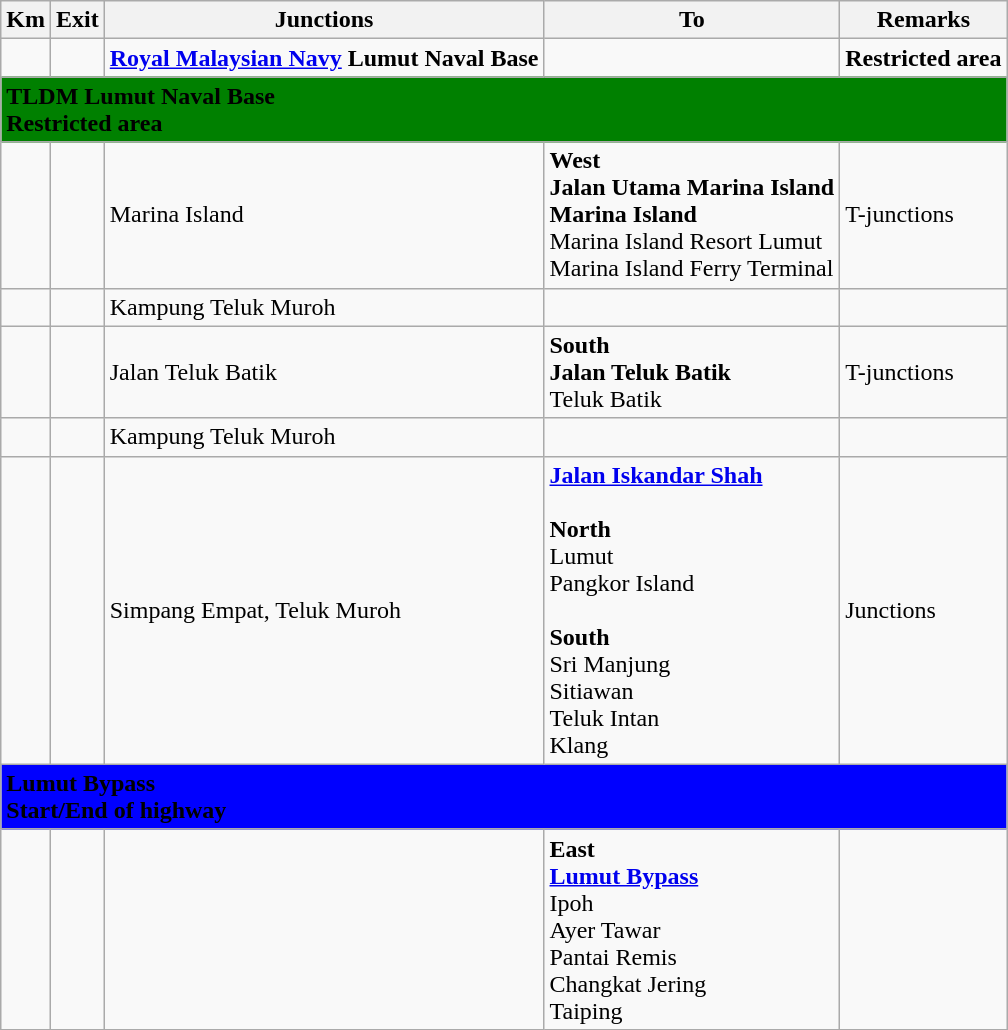<table class="wikitable">
<tr>
<th>Km</th>
<th>Exit</th>
<th>Junctions</th>
<th>To</th>
<th>Remarks</th>
</tr>
<tr>
<td></td>
<td></td>
<td><strong><a href='#'>Royal Malaysian Navy</a> Lumut Naval Base</strong></td>
<td></td>
<td><strong><span>Restricted area</span></strong></td>
</tr>
<tr>
<td style="width:600px" colspan="6" style="text-align:center" bgcolor="green"><strong><span>TLDM Lumut Naval Base</span></strong><br><strong><span>Restricted area</span></strong></td>
</tr>
<tr>
<td></td>
<td></td>
<td>Marina Island</td>
<td><strong>West</strong><br><strong>Jalan Utama Marina Island</strong><br><strong>Marina Island</strong><br>Marina Island Resort Lumut<br>Marina Island Ferry Terminal </td>
<td>T-junctions</td>
</tr>
<tr>
<td></td>
<td></td>
<td>Kampung Teluk Muroh</td>
<td></td>
<td></td>
</tr>
<tr>
<td></td>
<td></td>
<td>Jalan Teluk Batik</td>
<td><strong>South</strong><br><strong>Jalan Teluk Batik</strong><br>Teluk Batik</td>
<td>T-junctions</td>
</tr>
<tr>
<td></td>
<td></td>
<td>Kampung Teluk Muroh</td>
<td></td>
<td></td>
</tr>
<tr>
<td></td>
<td></td>
<td>Simpang Empat, Teluk Muroh</td>
<td> <strong><a href='#'>Jalan Iskandar Shah</a></strong><br><br><strong>North</strong><br> Lumut<br> Pangkor Island<br><br><strong>South</strong><br> Sri Manjung<br> Sitiawan<br> Teluk Intan<br> Klang</td>
<td>Junctions</td>
</tr>
<tr>
<td style="width:600px" colspan="6" style="text-align:center" bgcolor="blue"><strong><span> Lumut Bypass<br>Start/End of highway</span></strong></td>
</tr>
<tr>
<td></td>
<td></td>
<td></td>
<td><strong>East</strong><br> <strong><a href='#'>Lumut Bypass</a></strong><br>Ipoh<br>Ayer Tawar<br>Pantai Remis<br>Changkat Jering<br>Taiping</td>
<td></td>
</tr>
</table>
